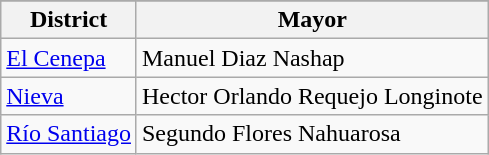<table class="wikitable">
<tr>
</tr>
<tr>
<th>District</th>
<th>Mayor</th>
</tr>
<tr>
<td><a href='#'>El Cenepa</a></td>
<td>Manuel Diaz Nashap</td>
</tr>
<tr>
<td><a href='#'>Nieva</a></td>
<td>Hector Orlando Requejo Longinote</td>
</tr>
<tr>
<td><a href='#'>Río Santiago</a></td>
<td>Segundo Flores Nahuarosa</td>
</tr>
</table>
